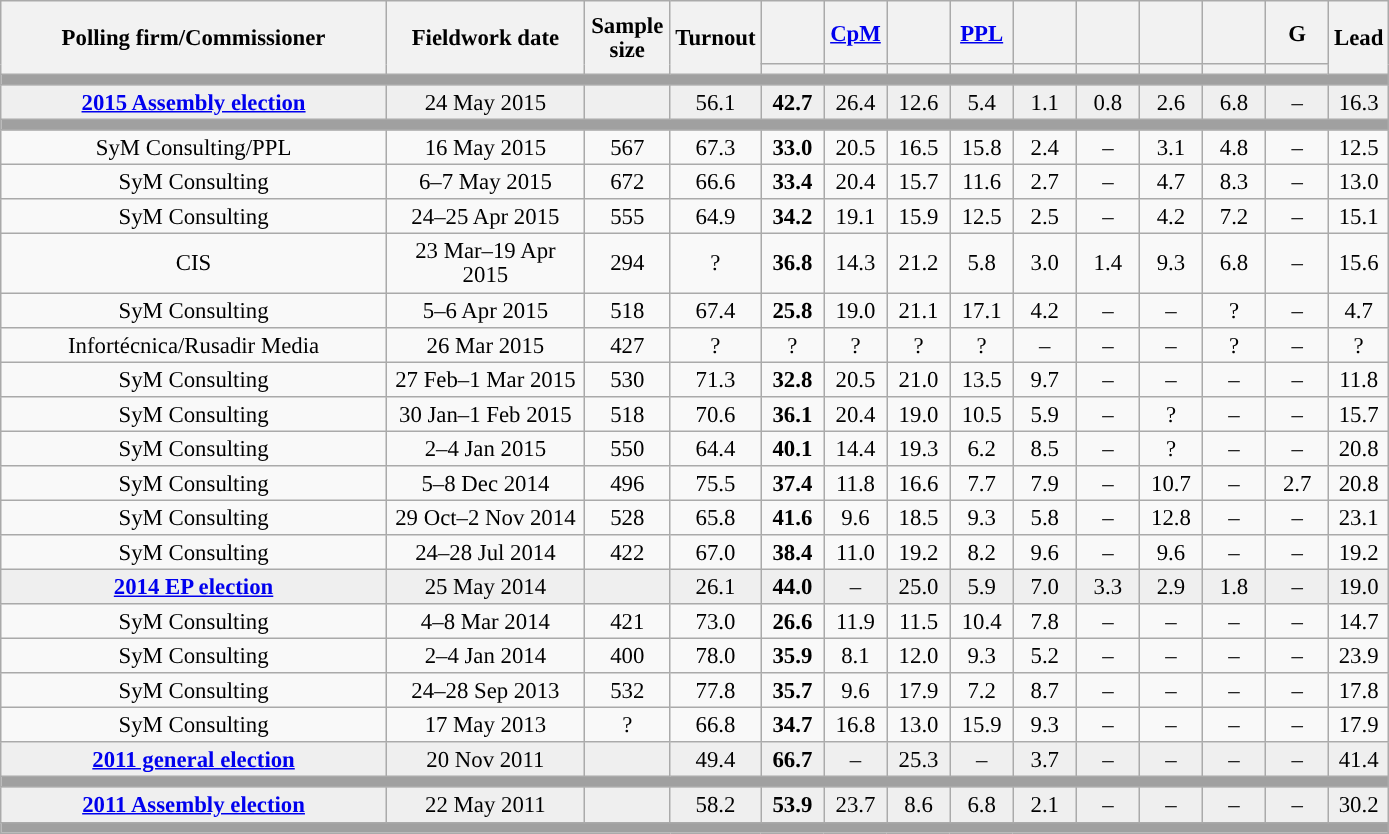<table class="wikitable collapsible collapsed" style="text-align:center; font-size:95%; line-height:16px;">
<tr style="height:42px;">
<th style="width:250px;" rowspan="2">Polling firm/Commissioner</th>
<th style="width:125px;" rowspan="2">Fieldwork date</th>
<th style="width:50px;" rowspan="2">Sample size</th>
<th style="width:45px;" rowspan="2">Turnout</th>
<th style="width:35px;"></th>
<th style="width:35px;"><a href='#'>CpM</a></th>
<th style="width:35px;"></th>
<th style="width:35px;"><a href='#'>PPL</a></th>
<th style="width:35px;"></th>
<th style="width:35px;"></th>
<th style="width:35px;"></th>
<th style="width:35px;"></th>
<th style="width:35px;">G</th>
<th style="width:30px;" rowspan="2">Lead</th>
</tr>
<tr>
<th style="color:inherit;background:"></th>
<th style="color:inherit;background:"></th>
<th style="color:inherit;background:"></th>
<th style="color:inherit;background:"></th>
<th style="color:inherit;background:"></th>
<th style="color:inherit;background:"></th>
<th style="color:inherit;background:"></th>
<th style="color:inherit;background:"></th>
<th style="color:inherit;background:"></th>
</tr>
<tr>
<td colspan="14" style="background:#A0A0A0"></td>
</tr>
<tr style="background:#EFEFEF;">
<td><strong><a href='#'>2015 Assembly election</a></strong></td>
<td>24 May 2015</td>
<td></td>
<td>56.1</td>
<td><strong>42.7</strong><br></td>
<td>26.4<br></td>
<td>12.6<br></td>
<td>5.4<br></td>
<td>1.1<br></td>
<td>0.8<br></td>
<td>2.6<br></td>
<td>6.8<br></td>
<td>–</td>
<td style="background:">16.3</td>
</tr>
<tr>
<td colspan="14" style="background:#A0A0A0"></td>
</tr>
<tr>
<td>SyM Consulting/PPL</td>
<td>16 May 2015</td>
<td>567</td>
<td>67.3</td>
<td><strong>33.0</strong><br></td>
<td>20.5<br></td>
<td>16.5<br></td>
<td>15.8<br></td>
<td>2.4<br></td>
<td>–</td>
<td>3.1<br></td>
<td>4.8<br></td>
<td>–</td>
<td style="background:">12.5</td>
</tr>
<tr>
<td>SyM Consulting</td>
<td>6–7 May 2015</td>
<td>672</td>
<td>66.6</td>
<td><strong>33.4</strong><br></td>
<td>20.4<br></td>
<td>15.7<br></td>
<td>11.6<br></td>
<td>2.7<br></td>
<td>–</td>
<td>4.7<br></td>
<td>8.3<br></td>
<td>–</td>
<td style="background:">13.0</td>
</tr>
<tr>
<td>SyM Consulting</td>
<td>24–25 Apr 2015</td>
<td>555</td>
<td>64.9</td>
<td><strong>34.2</strong><br></td>
<td>19.1<br></td>
<td>15.9<br></td>
<td>12.5<br></td>
<td>2.5<br></td>
<td>–</td>
<td>4.2<br></td>
<td>7.2<br></td>
<td>–</td>
<td style="background:">15.1</td>
</tr>
<tr>
<td>CIS</td>
<td>23 Mar–19 Apr 2015</td>
<td>294</td>
<td>?</td>
<td><strong>36.8</strong><br></td>
<td>14.3<br></td>
<td>21.2<br></td>
<td>5.8<br></td>
<td>3.0<br></td>
<td>1.4<br></td>
<td>9.3<br></td>
<td>6.8<br></td>
<td>–</td>
<td style="background:">15.6</td>
</tr>
<tr>
<td>SyM Consulting</td>
<td>5–6 Apr 2015</td>
<td>518</td>
<td>67.4</td>
<td><strong>25.8</strong><br></td>
<td>19.0<br></td>
<td>21.1<br></td>
<td>17.1<br></td>
<td>4.2<br></td>
<td>–</td>
<td>–</td>
<td>?<br></td>
<td>–</td>
<td style="background:">4.7</td>
</tr>
<tr>
<td>Infortécnica/Rusadir Media</td>
<td>26 Mar 2015</td>
<td>427</td>
<td>?</td>
<td>?<br></td>
<td>?<br></td>
<td>?<br></td>
<td>?<br></td>
<td>–</td>
<td>–</td>
<td>–</td>
<td>?<br></td>
<td>–</td>
<td style="background:">?</td>
</tr>
<tr>
<td>SyM Consulting</td>
<td>27 Feb–1 Mar 2015</td>
<td>530</td>
<td>71.3</td>
<td><strong>32.8</strong><br></td>
<td>20.5<br></td>
<td>21.0<br></td>
<td>13.5<br></td>
<td>9.7<br></td>
<td>–</td>
<td>–</td>
<td>–</td>
<td>–</td>
<td style="background:">11.8</td>
</tr>
<tr>
<td>SyM Consulting</td>
<td>30 Jan–1 Feb 2015</td>
<td>518</td>
<td>70.6</td>
<td><strong>36.1</strong><br></td>
<td>20.4<br></td>
<td>19.0<br></td>
<td>10.5<br></td>
<td>5.9<br></td>
<td>–</td>
<td>?<br></td>
<td>–</td>
<td>–</td>
<td style="background:">15.7</td>
</tr>
<tr>
<td>SyM Consulting</td>
<td>2–4 Jan 2015</td>
<td>550</td>
<td>64.4</td>
<td><strong>40.1</strong><br></td>
<td>14.4<br></td>
<td>19.3<br></td>
<td>6.2<br></td>
<td>8.5<br></td>
<td>–</td>
<td>?<br></td>
<td>–</td>
<td>–</td>
<td style="background:">20.8</td>
</tr>
<tr>
<td>SyM Consulting</td>
<td>5–8 Dec 2014</td>
<td>496</td>
<td>75.5</td>
<td><strong>37.4</strong><br></td>
<td>11.8<br></td>
<td>16.6<br></td>
<td>7.7<br></td>
<td>7.9<br></td>
<td>–</td>
<td>10.7<br></td>
<td>–</td>
<td>2.7<br></td>
<td style="background:">20.8</td>
</tr>
<tr>
<td>SyM Consulting</td>
<td>29 Oct–2 Nov 2014</td>
<td>528</td>
<td>65.8</td>
<td><strong>41.6</strong><br></td>
<td>9.6<br></td>
<td>18.5<br></td>
<td>9.3<br></td>
<td>5.8<br></td>
<td>–</td>
<td>12.8<br></td>
<td>–</td>
<td>–</td>
<td style="background:">23.1</td>
</tr>
<tr>
<td>SyM Consulting</td>
<td>24–28 Jul 2014</td>
<td>422</td>
<td>67.0</td>
<td><strong>38.4</strong><br></td>
<td>11.0<br></td>
<td>19.2<br></td>
<td>8.2<br></td>
<td>9.6<br></td>
<td>–</td>
<td>9.6<br></td>
<td>–</td>
<td>–</td>
<td style="background:">19.2</td>
</tr>
<tr style="background:#EFEFEF;">
<td><strong><a href='#'>2014 EP election</a></strong></td>
<td>25 May 2014</td>
<td></td>
<td>26.1</td>
<td><strong>44.0</strong><br></td>
<td>–</td>
<td>25.0<br></td>
<td>5.9<br></td>
<td>7.0<br></td>
<td>3.3<br></td>
<td>2.9<br></td>
<td>1.8<br></td>
<td>–</td>
<td style="background:">19.0</td>
</tr>
<tr>
<td>SyM Consulting</td>
<td>4–8 Mar 2014</td>
<td>421</td>
<td>73.0</td>
<td><strong>26.6</strong><br></td>
<td>11.9<br></td>
<td>11.5<br></td>
<td>10.4<br></td>
<td>7.8<br></td>
<td>–</td>
<td>–</td>
<td>–</td>
<td>–</td>
<td style="background:">14.7</td>
</tr>
<tr>
<td>SyM Consulting</td>
<td>2–4 Jan 2014</td>
<td>400</td>
<td>78.0</td>
<td><strong>35.9</strong><br></td>
<td>8.1<br></td>
<td>12.0<br></td>
<td>9.3<br></td>
<td>5.2<br></td>
<td>–</td>
<td>–</td>
<td>–</td>
<td>–</td>
<td style="background:">23.9</td>
</tr>
<tr>
<td>SyM Consulting</td>
<td>24–28 Sep 2013</td>
<td>532</td>
<td>77.8</td>
<td><strong>35.7</strong><br></td>
<td>9.6<br></td>
<td>17.9<br></td>
<td>7.2<br></td>
<td>8.7<br></td>
<td>–</td>
<td>–</td>
<td>–</td>
<td>–</td>
<td style="background:">17.8</td>
</tr>
<tr>
<td>SyM Consulting</td>
<td>17 May 2013</td>
<td>?</td>
<td>66.8</td>
<td><strong>34.7</strong><br></td>
<td>16.8<br></td>
<td>13.0<br></td>
<td>15.9<br></td>
<td>9.3<br></td>
<td>–</td>
<td>–</td>
<td>–</td>
<td>–</td>
<td style="background:">17.9</td>
</tr>
<tr style="background:#EFEFEF;">
<td><strong><a href='#'>2011 general election</a></strong></td>
<td>20 Nov 2011</td>
<td></td>
<td>49.4</td>
<td><strong>66.7</strong><br></td>
<td>–</td>
<td>25.3<br></td>
<td>–</td>
<td>3.7<br></td>
<td>–</td>
<td>–</td>
<td>–</td>
<td>–</td>
<td style="background:">41.4</td>
</tr>
<tr>
<td colspan="14" style="background:#A0A0A0"></td>
</tr>
<tr style="background:#EFEFEF;">
<td><strong><a href='#'>2011 Assembly election</a></strong></td>
<td>22 May 2011</td>
<td></td>
<td>58.2</td>
<td><strong>53.9</strong><br></td>
<td>23.7<br></td>
<td>8.6<br></td>
<td>6.8<br></td>
<td>2.1<br></td>
<td>–</td>
<td>–</td>
<td>–</td>
<td>–</td>
<td style="background:">30.2</td>
</tr>
<tr>
<td colspan="14" style="background:#A0A0A0"></td>
</tr>
</table>
